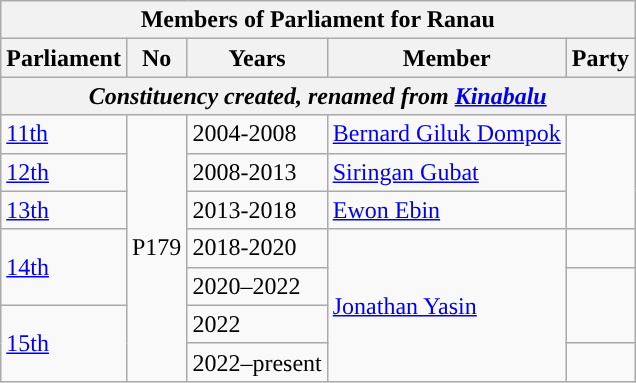<table class=wikitable>
<tr>
<th colspan="5">Members of Parliament for Ranau</th>
</tr>
<tr>
<th>Parliament</th>
<th>No</th>
<th>Years</th>
<th>Member</th>
<th>Party</th>
</tr>
<tr>
<th colspan="5" align="center"><em>Constituency created, renamed from <a href='#'>Kinabalu</a></em></th>
</tr>
<tr>
<td><a href='#'>11th</a></td>
<td rowspan="7">P179</td>
<td>2004-2008</td>
<td><a href='#'>Bernard Giluk Dompok</a></td>
<td rowspan=3></td>
</tr>
<tr>
<td><a href='#'>12th</a></td>
<td>2008-2013</td>
<td><a href='#'>Siringan Gubat</a></td>
</tr>
<tr>
<td><a href='#'>13th</a></td>
<td>2013-2018</td>
<td><a href='#'>Ewon Ebin</a></td>
</tr>
<tr>
<td rowspan=2><a href='#'>14th</a></td>
<td>2018-2020</td>
<td rowspan="4"><a href='#'>Jonathan Yasin</a></td>
<td></td>
</tr>
<tr>
<td>2020–2022</td>
<td rowspan=2></td>
</tr>
<tr>
<td rowspan="2"><a href='#'>15th</a></td>
<td>2022</td>
</tr>
<tr>
<td>2022–present</td>
<td></td>
</tr>
</table>
